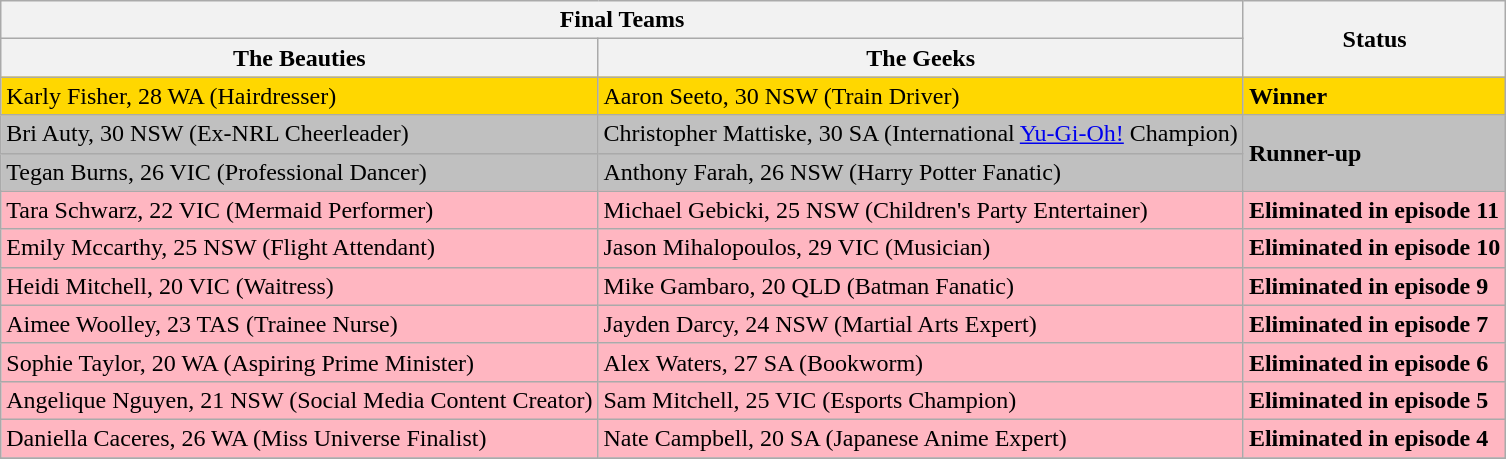<table class="wikitable">
<tr>
<th colspan="2">Final Teams</th>
<th rowspan="2">Status</th>
</tr>
<tr>
<th>The Beauties</th>
<th>The Geeks</th>
</tr>
<tr style="background:gold;">
<td>Karly Fisher, 28 WA (Hairdresser)</td>
<td>Aaron Seeto, 30 NSW (Train Driver)</td>
<td><strong>Winner</strong></td>
</tr>
<tr style="background:silver;">
<td>Bri Auty, 30 NSW (Ex-NRL Cheerleader)</td>
<td>Christopher Mattiske, 30 SA (International <a href='#'>Yu-Gi-Oh!</a> Champion)</td>
<td rowspan=2><strong>Runner-up</strong></td>
</tr>
<tr style="background:silver;">
<td>Tegan Burns, 26 VIC (Professional Dancer)</td>
<td>Anthony Farah, 26 NSW (Harry Potter Fanatic)</td>
</tr>
<tr style="background:lightpink;">
<td>Tara Schwarz, 22 VIC (Mermaid Performer)</td>
<td>Michael Gebicki, 25 NSW (Children's Party Entertainer)</td>
<td><strong>Eliminated in episode 11</strong></td>
</tr>
<tr style="background:lightpink;">
<td>Emily Mccarthy, 25 NSW (Flight Attendant)</td>
<td>Jason Mihalopoulos, 29 VIC (Musician)</td>
<td><strong>Eliminated in episode 10</strong></td>
</tr>
<tr style="background:lightpink;">
<td>Heidi Mitchell, 20 VIC (Waitress)</td>
<td>Mike Gambaro, 20 QLD (Batman Fanatic)</td>
<td><strong>Eliminated in episode 9</strong></td>
</tr>
<tr style="background:lightpink;">
<td>Aimee Woolley, 23 TAS (Trainee Nurse)</td>
<td>Jayden Darcy, 24 NSW (Martial Arts Expert)</td>
<td><strong>Eliminated in episode 7</strong></td>
</tr>
<tr style="background:lightpink;">
<td>Sophie Taylor, 20 WA (Aspiring Prime Minister)</td>
<td>Alex Waters, 27 SA (Bookworm)</td>
<td><strong>Eliminated in episode 6</strong></td>
</tr>
<tr style="background:lightpink;">
<td>Angelique Nguyen, 21 NSW (Social Media Content Creator)</td>
<td>Sam Mitchell, 25 VIC (Esports Champion)</td>
<td><strong>Eliminated in episode 5</strong></td>
</tr>
<tr style="background:lightpink;">
<td>Daniella Caceres, 26 WA (Miss Universe Finalist)</td>
<td>Nate Campbell, 20 SA (Japanese Anime Expert)</td>
<td><strong>Eliminated in episode 4</strong></td>
</tr>
<tr>
</tr>
</table>
